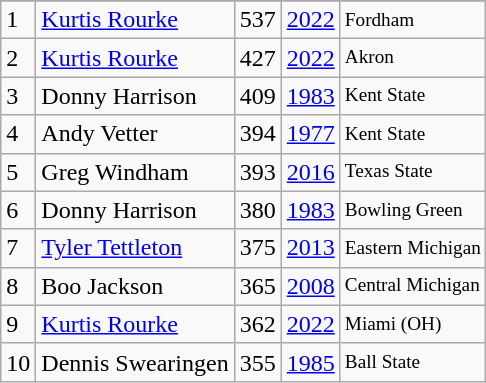<table class="wikitable">
<tr>
</tr>
<tr>
<td>1</td>
<td><a href='#'>Kurtis Rourke</a></td>
<td>537</td>
<td><a href='#'>2022</a></td>
<td style="font-size:80%;">Fordham</td>
</tr>
<tr>
<td>2</td>
<td><a href='#'>Kurtis Rourke</a></td>
<td>427</td>
<td><a href='#'>2022</a></td>
<td style="font-size:80%;">Akron</td>
</tr>
<tr>
<td>3</td>
<td>Donny Harrison</td>
<td>409</td>
<td><a href='#'>1983</a></td>
<td style="font-size:80%;">Kent State</td>
</tr>
<tr>
<td>4</td>
<td>Andy Vetter</td>
<td>394</td>
<td><a href='#'>1977</a></td>
<td style="font-size:80%;">Kent State</td>
</tr>
<tr>
<td>5</td>
<td>Greg Windham</td>
<td>393</td>
<td><a href='#'>2016</a></td>
<td style="font-size:80%;">Texas State</td>
</tr>
<tr>
<td>6</td>
<td>Donny Harrison</td>
<td>380</td>
<td><a href='#'>1983</a></td>
<td style="font-size:80%;">Bowling Green</td>
</tr>
<tr>
<td>7</td>
<td><a href='#'>Tyler Tettleton</a></td>
<td>375</td>
<td><a href='#'>2013</a></td>
<td style="font-size:80%;">Eastern Michigan</td>
</tr>
<tr>
<td>8</td>
<td>Boo Jackson</td>
<td>365</td>
<td><a href='#'>2008</a></td>
<td style="font-size:80%;">Central Michigan</td>
</tr>
<tr>
<td>9</td>
<td><a href='#'>Kurtis Rourke</a></td>
<td>362</td>
<td><a href='#'>2022</a></td>
<td style="font-size:80%;">Miami (OH)</td>
</tr>
<tr>
<td>10</td>
<td>Dennis Swearingen</td>
<td>355</td>
<td><a href='#'>1985</a></td>
<td style="font-size:80%;">Ball State</td>
</tr>
</table>
